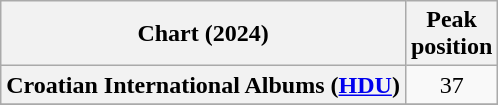<table class="wikitable sortable plainrowheaders" style="text-align:center">
<tr>
<th scope="col">Chart (2024)</th>
<th scope="col">Peak<br>position</th>
</tr>
<tr>
<th scope="row">Croatian International Albums (<a href='#'>HDU</a>)</th>
<td>37</td>
</tr>
<tr>
</tr>
</table>
